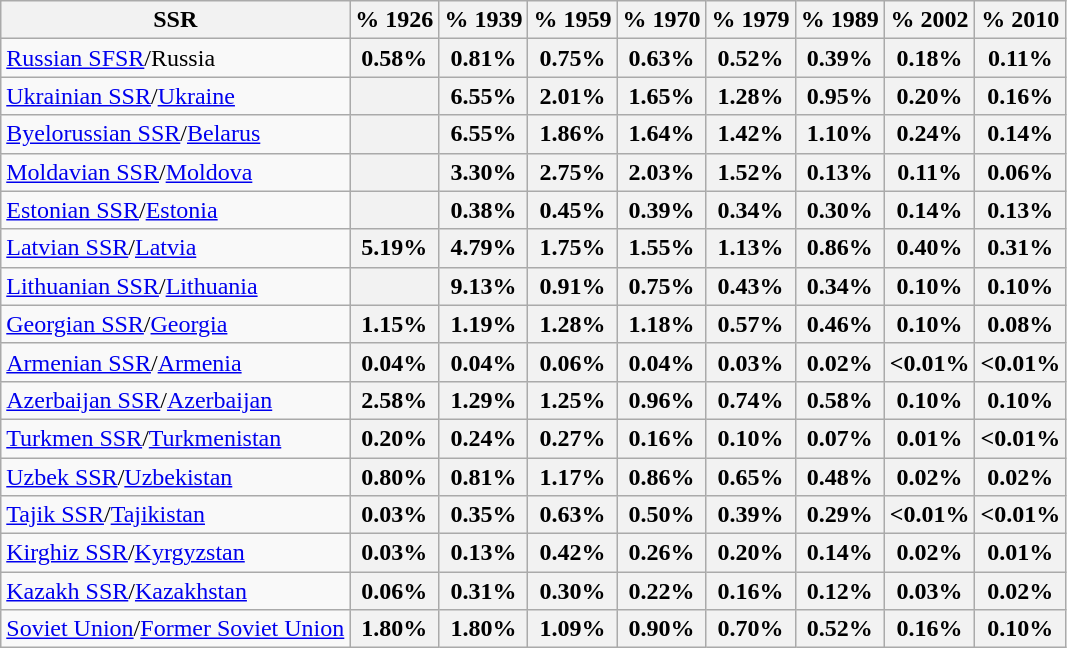<table class="wikitable">
<tr>
<th>SSR</th>
<th>% 1926</th>
<th>% 1939</th>
<th>% 1959</th>
<th>% 1970</th>
<th>% 1979</th>
<th>% 1989</th>
<th>% 2002</th>
<th>% 2010</th>
</tr>
<tr>
<td><a href='#'>Russian SFSR</a>/Russia</td>
<th>0.58%</th>
<th>0.81%</th>
<th>0.75%</th>
<th>0.63%</th>
<th>0.52%</th>
<th>0.39%</th>
<th>0.18%</th>
<th>0.11%</th>
</tr>
<tr>
<td><a href='#'>Ukrainian SSR</a>/<a href='#'>Ukraine</a></td>
<th></th>
<th>6.55%</th>
<th>2.01%</th>
<th>1.65%</th>
<th>1.28%</th>
<th>0.95%</th>
<th>0.20%</th>
<th>0.16%</th>
</tr>
<tr>
<td><a href='#'>Byelorussian SSR</a>/<a href='#'>Belarus</a></td>
<th></th>
<th>6.55%</th>
<th>1.86%</th>
<th>1.64%</th>
<th>1.42%</th>
<th>1.10%</th>
<th>0.24%</th>
<th>0.14%</th>
</tr>
<tr>
<td><a href='#'>Moldavian SSR</a>/<a href='#'>Moldova</a></td>
<th></th>
<th>3.30%</th>
<th>2.75%</th>
<th>2.03%</th>
<th>1.52%</th>
<th>0.13%</th>
<th>0.11%</th>
<th>0.06%</th>
</tr>
<tr>
<td><a href='#'>Estonian SSR</a>/<a href='#'>Estonia</a></td>
<th></th>
<th>0.38%</th>
<th>0.45%</th>
<th>0.39%</th>
<th>0.34%</th>
<th>0.30%</th>
<th>0.14%</th>
<th>0.13%</th>
</tr>
<tr>
<td><a href='#'>Latvian SSR</a>/<a href='#'>Latvia</a></td>
<th>5.19%</th>
<th>4.79%</th>
<th>1.75%</th>
<th>1.55%</th>
<th>1.13%</th>
<th>0.86%</th>
<th>0.40%</th>
<th>0.31%</th>
</tr>
<tr>
<td><a href='#'>Lithuanian SSR</a>/<a href='#'>Lithuania</a></td>
<th></th>
<th>9.13%</th>
<th>0.91%</th>
<th>0.75%</th>
<th>0.43%</th>
<th>0.34%</th>
<th>0.10%</th>
<th>0.10%</th>
</tr>
<tr>
<td><a href='#'>Georgian SSR</a>/<a href='#'>Georgia</a></td>
<th>1.15%</th>
<th>1.19%</th>
<th>1.28%</th>
<th>1.18%</th>
<th>0.57%</th>
<th>0.46%</th>
<th>0.10%</th>
<th>0.08%</th>
</tr>
<tr>
<td><a href='#'>Armenian SSR</a>/<a href='#'>Armenia</a></td>
<th>0.04%</th>
<th>0.04%</th>
<th>0.06%</th>
<th>0.04%</th>
<th>0.03%</th>
<th>0.02%</th>
<th><0.01%</th>
<th><0.01%</th>
</tr>
<tr>
<td><a href='#'>Azerbaijan SSR</a>/<a href='#'>Azerbaijan</a></td>
<th>2.58%</th>
<th>1.29%</th>
<th>1.25%</th>
<th>0.96%</th>
<th>0.74%</th>
<th>0.58%</th>
<th>0.10%</th>
<th>0.10%</th>
</tr>
<tr>
<td><a href='#'>Turkmen SSR</a>/<a href='#'>Turkmenistan</a></td>
<th>0.20%</th>
<th>0.24%</th>
<th>0.27%</th>
<th>0.16%</th>
<th>0.10%</th>
<th>0.07%</th>
<th>0.01%</th>
<th><0.01%</th>
</tr>
<tr>
<td><a href='#'>Uzbek SSR</a>/<a href='#'>Uzbekistan</a></td>
<th>0.80%</th>
<th>0.81%</th>
<th>1.17%</th>
<th>0.86%</th>
<th>0.65%</th>
<th>0.48%</th>
<th>0.02%</th>
<th>0.02%</th>
</tr>
<tr>
<td><a href='#'>Tajik SSR</a>/<a href='#'>Tajikistan</a></td>
<th>0.03%</th>
<th>0.35%</th>
<th>0.63%</th>
<th>0.50%</th>
<th>0.39%</th>
<th>0.29%</th>
<th><0.01%</th>
<th><0.01%</th>
</tr>
<tr>
<td><a href='#'>Kirghiz SSR</a>/<a href='#'>Kyrgyzstan</a></td>
<th>0.03%</th>
<th>0.13%</th>
<th>0.42%</th>
<th>0.26%</th>
<th>0.20%</th>
<th>0.14%</th>
<th>0.02%</th>
<th>0.01%</th>
</tr>
<tr>
<td><a href='#'>Kazakh SSR</a>/<a href='#'>Kazakhstan</a></td>
<th>0.06%</th>
<th>0.31%</th>
<th>0.30%</th>
<th>0.22%</th>
<th>0.16%</th>
<th>0.12%</th>
<th>0.03%</th>
<th>0.02%</th>
</tr>
<tr>
<td><a href='#'>Soviet Union</a>/<a href='#'>Former Soviet Union</a></td>
<th>1.80%</th>
<th>1.80%</th>
<th>1.09%</th>
<th>0.90%</th>
<th>0.70%</th>
<th>0.52%</th>
<th>0.16%</th>
<th>0.10%</th>
</tr>
</table>
